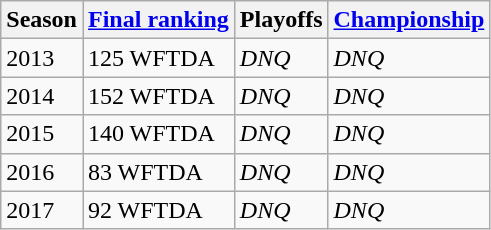<table class=wikitable sortable>
<tr>
<th>Season</th>
<th><a href='#'>Final ranking</a></th>
<th>Playoffs</th>
<th><a href='#'>Championship</a></th>
</tr>
<tr>
<td>2013</td>
<td>125 WFTDA</td>
<td><em>DNQ</em></td>
<td><em>DNQ</em></td>
</tr>
<tr>
<td>2014</td>
<td>152 WFTDA</td>
<td><em>DNQ</em></td>
<td><em>DNQ</em></td>
</tr>
<tr>
<td>2015</td>
<td>140 WFTDA</td>
<td><em>DNQ</em></td>
<td><em>DNQ</em></td>
</tr>
<tr>
<td>2016</td>
<td>83 WFTDA</td>
<td><em>DNQ</em></td>
<td><em>DNQ</em></td>
</tr>
<tr>
<td>2017</td>
<td>92 WFTDA</td>
<td><em>DNQ</em></td>
<td><em>DNQ</em></td>
</tr>
</table>
